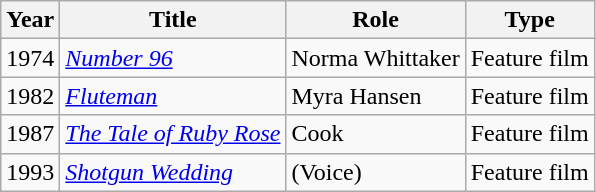<table class="wikitable">
<tr>
<th>Year</th>
<th>Title</th>
<th>Role</th>
<th>Type</th>
</tr>
<tr>
<td>1974</td>
<td><em><a href='#'>Number 96</a></em></td>
<td>Norma Whittaker</td>
<td>Feature film</td>
</tr>
<tr>
<td>1982</td>
<td><em><a href='#'>Fluteman</a></em></td>
<td>Myra Hansen</td>
<td>Feature film</td>
</tr>
<tr>
<td>1987</td>
<td><em><a href='#'>The Tale of Ruby Rose</a></em></td>
<td>Cook</td>
<td>Feature film</td>
</tr>
<tr>
<td>1993</td>
<td><em><a href='#'>Shotgun Wedding</a></em></td>
<td>(Voice)</td>
<td>Feature film</td>
</tr>
</table>
